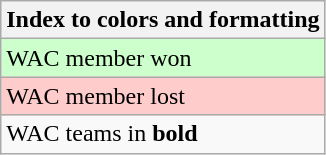<table class="wikitable">
<tr>
<th>Index to colors and formatting</th>
</tr>
<tr style="background:#cfc;">
<td>WAC member won</td>
</tr>
<tr style="background:#fcc;">
<td>WAC member lost</td>
</tr>
<tr>
<td>WAC teams in <strong>bold</strong></td>
</tr>
</table>
